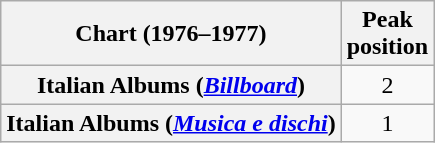<table class="wikitable plainrowheaders" style="text-align:center">
<tr>
<th scope="col">Chart (1976–1977)</th>
<th scope="col">Peak<br>position</th>
</tr>
<tr>
<th scope="row">Italian Albums (<em><a href='#'>Billboard</a></em>)</th>
<td>2</td>
</tr>
<tr>
<th scope="row">Italian Albums (<em><a href='#'>Musica e dischi</a></em>)</th>
<td>1</td>
</tr>
</table>
